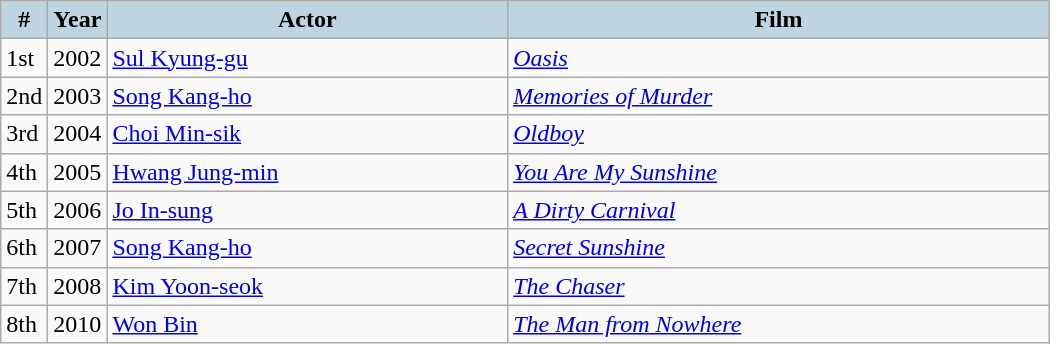<table class="wikitable" style="width:700px">
<tr>
<th style="background:#BED5E1; width:10px">#</th>
<th style="background:#BED5E1; width:10px">Year</th>
<th style="background:#BED5E1;">Actor</th>
<th style="background:#BED5E1;">Film</th>
</tr>
<tr>
<td>1st</td>
<td>2002</td>
<td><a href='#'>Sul Kyung-gu</a></td>
<td><em><a href='#'>Oasis</a></em></td>
</tr>
<tr>
<td>2nd</td>
<td>2003</td>
<td><a href='#'>Song Kang-ho</a></td>
<td><em><a href='#'>Memories of Murder</a></em></td>
</tr>
<tr>
<td>3rd</td>
<td>2004</td>
<td><a href='#'>Choi Min-sik</a></td>
<td><em><a href='#'>Oldboy</a></em></td>
</tr>
<tr>
<td>4th</td>
<td>2005</td>
<td><a href='#'>Hwang Jung-min</a></td>
<td><em><a href='#'>You Are My Sunshine</a></em></td>
</tr>
<tr>
<td>5th</td>
<td>2006</td>
<td><a href='#'>Jo In-sung</a></td>
<td><em><a href='#'>A Dirty Carnival</a></em></td>
</tr>
<tr>
<td>6th</td>
<td>2007</td>
<td><a href='#'>Song Kang-ho</a></td>
<td><em><a href='#'>Secret Sunshine</a></em></td>
</tr>
<tr>
<td>7th</td>
<td>2008</td>
<td><a href='#'>Kim Yoon-seok</a></td>
<td><em><a href='#'>The Chaser</a></em></td>
</tr>
<tr>
<td>8th</td>
<td>2010</td>
<td><a href='#'>Won Bin</a></td>
<td><em><a href='#'>The Man from Nowhere</a></em></td>
</tr>
</table>
